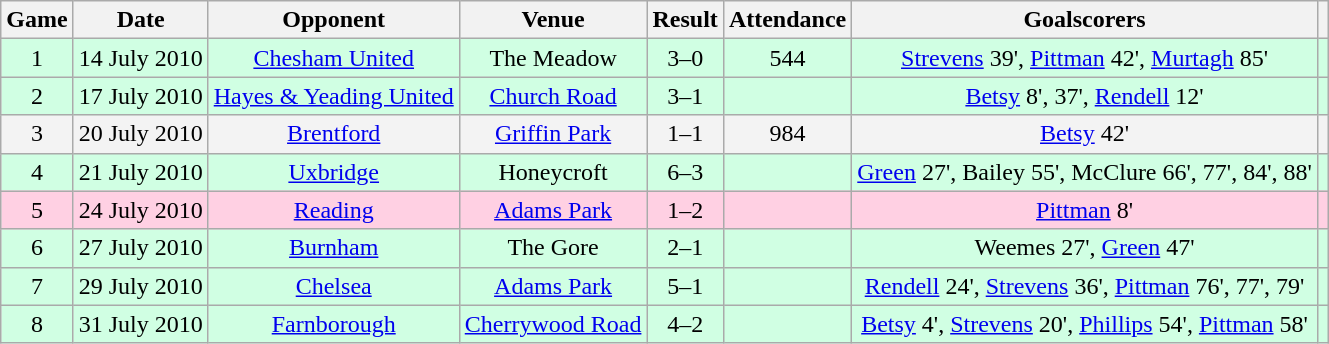<table class="wikitable" style="text-align:center;">
<tr>
<th>Game</th>
<th>Date</th>
<th>Opponent</th>
<th>Venue</th>
<th>Result</th>
<th>Attendance</th>
<th>Goalscorers</th>
<th></th>
</tr>
<tr style="background: #d0ffe3;">
<td>1</td>
<td>14 July 2010</td>
<td><a href='#'>Chesham United</a></td>
<td>The Meadow</td>
<td>3–0</td>
<td>544</td>
<td><a href='#'>Strevens</a> 39', <a href='#'>Pittman</a> 42', <a href='#'>Murtagh</a> 85'</td>
<td></td>
</tr>
<tr style="background: #d0ffe3;">
<td>2</td>
<td>17 July 2010</td>
<td><a href='#'>Hayes & Yeading United</a></td>
<td><a href='#'>Church Road</a></td>
<td>3–1</td>
<td></td>
<td><a href='#'>Betsy</a> 8', 37', <a href='#'>Rendell</a> 12'</td>
<td></td>
</tr>
<tr style="background: #f3f3f3;">
<td>3</td>
<td>20 July 2010</td>
<td><a href='#'>Brentford</a></td>
<td><a href='#'>Griffin Park</a></td>
<td>1–1</td>
<td>984</td>
<td><a href='#'>Betsy</a> 42'</td>
<td></td>
</tr>
<tr style="background: #d0ffe3;">
<td>4</td>
<td>21 July 2010</td>
<td><a href='#'>Uxbridge</a></td>
<td>Honeycroft</td>
<td>6–3</td>
<td></td>
<td><a href='#'>Green</a> 27', Bailey 55', McClure 66', 77', 84', 88'</td>
<td></td>
</tr>
<tr style="background: #ffd0e3;">
<td>5</td>
<td>24 July 2010</td>
<td><a href='#'>Reading</a></td>
<td><a href='#'>Adams Park</a></td>
<td>1–2</td>
<td></td>
<td><a href='#'>Pittman</a> 8'</td>
<td></td>
</tr>
<tr style="background: #d0ffe3;">
<td>6</td>
<td>27 July 2010</td>
<td><a href='#'>Burnham</a></td>
<td>The Gore</td>
<td>2–1</td>
<td></td>
<td>Weemes 27', <a href='#'>Green</a> 47'</td>
<td></td>
</tr>
<tr style="background: #d0ffe3;">
<td>7</td>
<td>29 July 2010</td>
<td><a href='#'>Chelsea</a></td>
<td><a href='#'>Adams Park</a></td>
<td>5–1</td>
<td></td>
<td><a href='#'>Rendell</a> 24', <a href='#'>Strevens</a> 36', <a href='#'>Pittman</a> 76', 77', 79'</td>
<td></td>
</tr>
<tr style="background: #d0ffe3;">
<td>8</td>
<td>31 July 2010</td>
<td><a href='#'>Farnborough</a></td>
<td><a href='#'>Cherrywood Road</a></td>
<td>4–2</td>
<td></td>
<td><a href='#'>Betsy</a> 4', <a href='#'>Strevens</a> 20', <a href='#'>Phillips</a> 54', <a href='#'>Pittman</a> 58'</td>
<td></td>
</tr>
</table>
